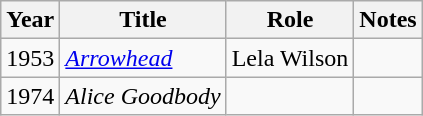<table class="wikitable">
<tr>
<th>Year</th>
<th>Title</th>
<th>Role</th>
<th>Notes</th>
</tr>
<tr>
<td>1953</td>
<td><em><a href='#'>Arrowhead</a></em></td>
<td>Lela Wilson</td>
<td></td>
</tr>
<tr>
<td>1974</td>
<td><em>Alice Goodbody</em></td>
<td></td>
<td></td>
</tr>
</table>
